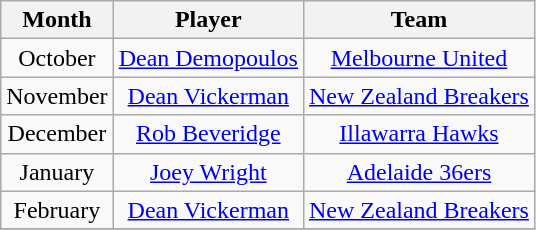<table class="wikitable" style="text-align:center">
<tr>
<th>Month</th>
<th>Player</th>
<th>Team</th>
</tr>
<tr>
<td>October</td>
<td><a href='#'>Dean Demopoulos</a></td>
<td><a href='#'>Melbourne United</a></td>
</tr>
<tr>
<td>November</td>
<td><a href='#'>Dean Vickerman</a></td>
<td><a href='#'>New Zealand Breakers</a></td>
</tr>
<tr>
<td>December</td>
<td><a href='#'>Rob Beveridge</a></td>
<td><a href='#'>Illawarra Hawks</a></td>
</tr>
<tr>
<td>January</td>
<td><a href='#'>Joey Wright</a></td>
<td><a href='#'>Adelaide 36ers</a></td>
</tr>
<tr>
<td>February</td>
<td><a href='#'>Dean Vickerman</a></td>
<td><a href='#'>New Zealand Breakers</a></td>
</tr>
<tr>
</tr>
</table>
